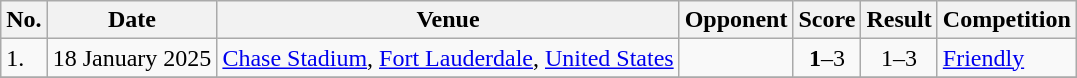<table class="wikitable">
<tr>
<th>No.</th>
<th>Date</th>
<th>Venue</th>
<th>Opponent</th>
<th>Score</th>
<th>Result</th>
<th>Competition</th>
</tr>
<tr>
<td>1.</td>
<td>18 January 2025</td>
<td><a href='#'>Chase Stadium</a>, <a href='#'>Fort Lauderdale</a>, <a href='#'>United States</a></td>
<td></td>
<td align=center><strong>1</strong>–3</td>
<td align=center>1–3</td>
<td><a href='#'>Friendly</a></td>
</tr>
<tr>
</tr>
</table>
